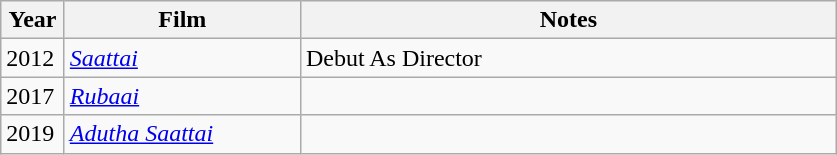<table class="wikitable sortable">
<tr>
<th rowspan="2" style="width:35px;">Year</th>
<th rowspan="2" style="width:150px;">Film</th>
<th rowspan="2"  style="text-align:center; width:350px;" class="unsortable">Notes</th>
</tr>
<tr>
</tr>
<tr>
<td>2012</td>
<td><em><a href='#'>Saattai</a></em></td>
<td>Debut As Director</td>
</tr>
<tr>
<td>2017</td>
<td><em><a href='#'>Rubaai</a></em></td>
<td></td>
</tr>
<tr>
<td>2019</td>
<td><em> <a href='#'>Adutha Saattai</a></em></td>
<td></td>
</tr>
</table>
